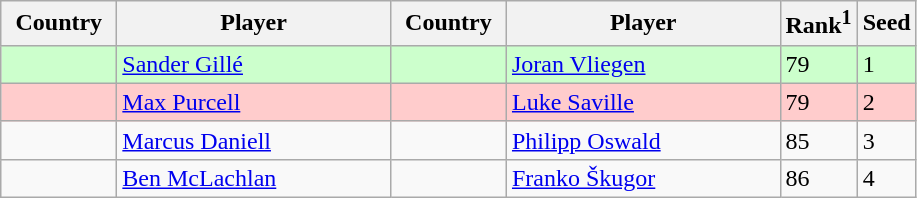<table class="sortable wikitable">
<tr>
<th width="70">Country</th>
<th width="175">Player</th>
<th width="70">Country</th>
<th width="175">Player</th>
<th>Rank<sup>1</sup></th>
<th>Seed</th>
</tr>
<tr style="background:#cfc;">
<td></td>
<td><a href='#'>Sander Gillé</a></td>
<td></td>
<td><a href='#'>Joran Vliegen</a></td>
<td>79</td>
<td>1</td>
</tr>
<tr style="background:#fcc;">
<td></td>
<td><a href='#'>Max Purcell</a></td>
<td></td>
<td><a href='#'>Luke Saville</a></td>
<td>79</td>
<td>2</td>
</tr>
<tr>
<td></td>
<td><a href='#'>Marcus Daniell</a></td>
<td></td>
<td><a href='#'>Philipp Oswald</a></td>
<td>85</td>
<td>3</td>
</tr>
<tr>
<td></td>
<td><a href='#'>Ben McLachlan</a></td>
<td></td>
<td><a href='#'>Franko Škugor</a></td>
<td>86</td>
<td>4</td>
</tr>
</table>
